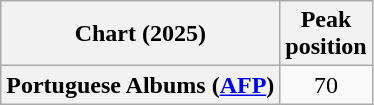<table class="wikitable plainrowheaders" style="text-align:center;">
<tr>
<th scope="col">Chart (2025)</th>
<th scope="col">Peak<br>position</th>
</tr>
<tr>
<th scope="row">Portuguese Albums (<a href='#'>AFP</a>)</th>
<td>70</td>
</tr>
</table>
